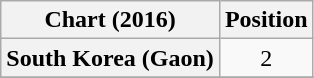<table class="wikitable plainrowheaders" style="text-align:center;">
<tr>
<th scope="col">Chart (2016)</th>
<th scope="col">Position</th>
</tr>
<tr>
<th scope="row">South Korea (Gaon)</th>
<td>2</td>
</tr>
<tr>
</tr>
</table>
